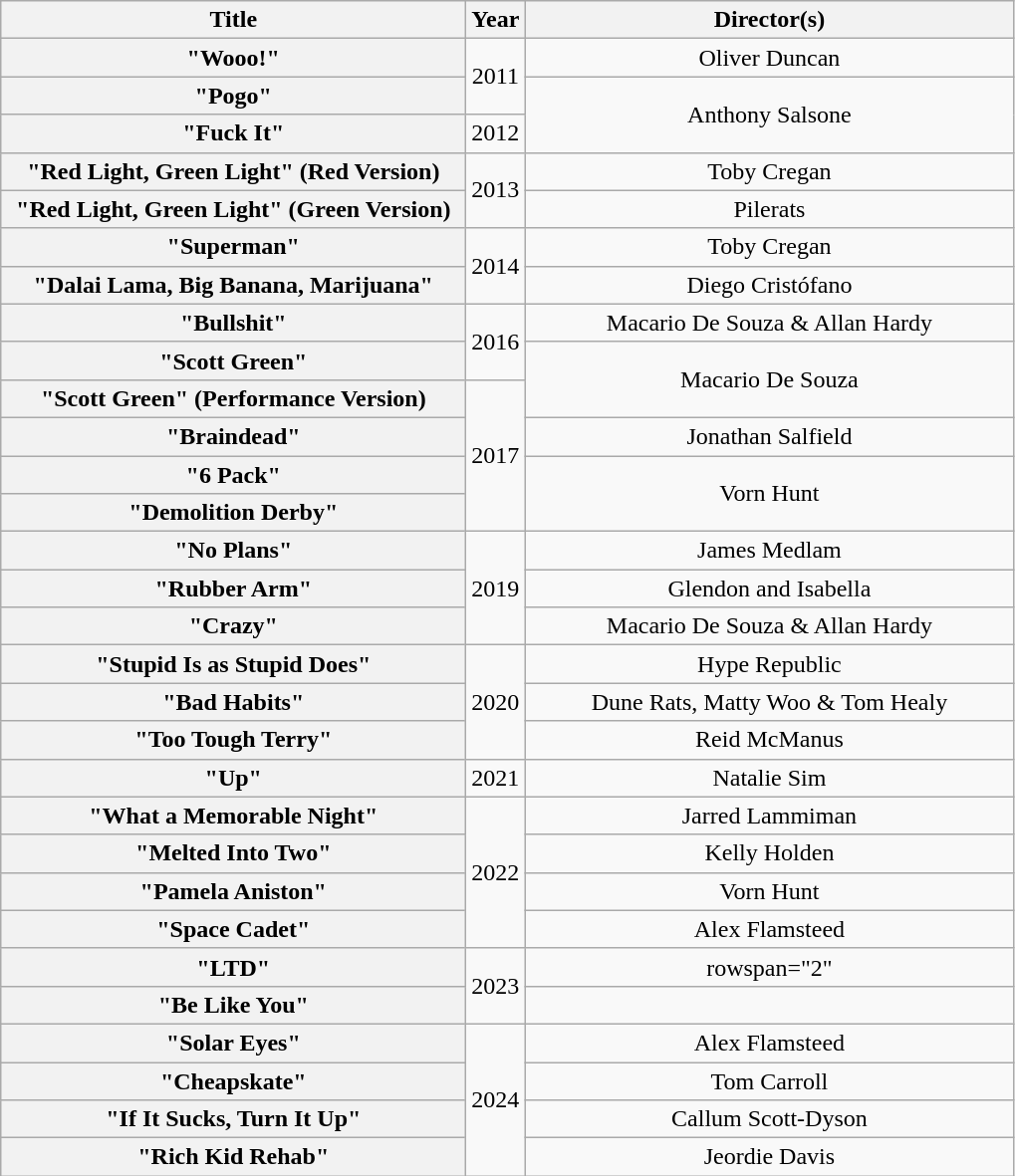<table class="wikitable plainrowheaders" style="text-align:center;">
<tr>
<th scope="col" style="width:19em;">Title</th>
<th scope="col" style="width:1em;">Year</th>
<th scope="col" style="width:20em;">Director(s)</th>
</tr>
<tr>
<th scope="row">"Wooo!"</th>
<td rowspan="2">2011</td>
<td>Oliver Duncan</td>
</tr>
<tr>
<th scope="row">"Pogo"</th>
<td rowspan="2">Anthony Salsone</td>
</tr>
<tr>
<th scope="row">"Fuck It"</th>
<td>2012</td>
</tr>
<tr>
<th scope="row">"Red Light, Green Light" (Red Version)</th>
<td rowspan="2">2013</td>
<td>Toby Cregan</td>
</tr>
<tr>
<th scope="row">"Red Light, Green Light" (Green Version)</th>
<td>Pilerats</td>
</tr>
<tr>
<th scope="row">"Superman"</th>
<td rowspan="2">2014</td>
<td>Toby Cregan</td>
</tr>
<tr>
<th scope="row">"Dalai Lama, Big Banana, Marijuana"</th>
<td>Diego Cristófano</td>
</tr>
<tr>
<th scope="row">"Bullshit"</th>
<td rowspan="2">2016</td>
<td>Macario De Souza & Allan Hardy</td>
</tr>
<tr>
<th scope="row">"Scott Green"</th>
<td rowspan="2">Macario De Souza</td>
</tr>
<tr>
<th scope="row">"Scott Green" (Performance Version)</th>
<td rowspan="4">2017</td>
</tr>
<tr>
<th scope="row">"Braindead"</th>
<td>Jonathan Salfield</td>
</tr>
<tr>
<th scope="row">"6 Pack"</th>
<td rowspan="2">Vorn Hunt</td>
</tr>
<tr>
<th scope="row">"Demolition Derby"</th>
</tr>
<tr>
<th scope="row">"No Plans"</th>
<td rowspan="3">2019</td>
<td>James Medlam</td>
</tr>
<tr>
<th scope="row">"Rubber Arm"</th>
<td>Glendon and Isabella</td>
</tr>
<tr>
<th scope="row">"Crazy"</th>
<td>Macario De Souza & Allan Hardy</td>
</tr>
<tr>
<th scope="row">"Stupid Is as Stupid Does"<br></th>
<td rowspan="3">2020</td>
<td>Hype Republic</td>
</tr>
<tr>
<th scope="row">"Bad Habits"</th>
<td>Dune Rats, Matty Woo & Tom Healy</td>
</tr>
<tr>
<th scope="row">"Too Tough Terry"</th>
<td>Reid McManus</td>
</tr>
<tr>
<th scope="row">"Up"</th>
<td>2021</td>
<td>Natalie Sim</td>
</tr>
<tr>
<th scope="row">"What a Memorable Night"</th>
<td rowspan="4">2022</td>
<td>Jarred Lammiman</td>
</tr>
<tr>
<th scope="row">"Melted Into Two"</th>
<td>Kelly Holden</td>
</tr>
<tr>
<th scope="row">"Pamela Aniston"</th>
<td>Vorn Hunt</td>
</tr>
<tr>
<th scope="row">"Space Cadet"</th>
<td>Alex Flamsteed</td>
</tr>
<tr>
<th scope="row">"LTD"</th>
<td rowspan="2">2023</td>
<td>rowspan="2" </td>
</tr>
<tr>
<th scope="row">"Be Like You"</th>
</tr>
<tr>
<th scope="row">"Solar Eyes"</th>
<td rowspan="4">2024</td>
<td>Alex Flamsteed</td>
</tr>
<tr>
<th scope="row">"Cheapskate"</th>
<td>Tom Carroll</td>
</tr>
<tr>
<th scope="row">"If It Sucks, Turn It Up"</th>
<td>Callum Scott-Dyson</td>
</tr>
<tr>
<th scope="row">"Rich Kid Rehab"</th>
<td>Jeordie Davis</td>
</tr>
</table>
